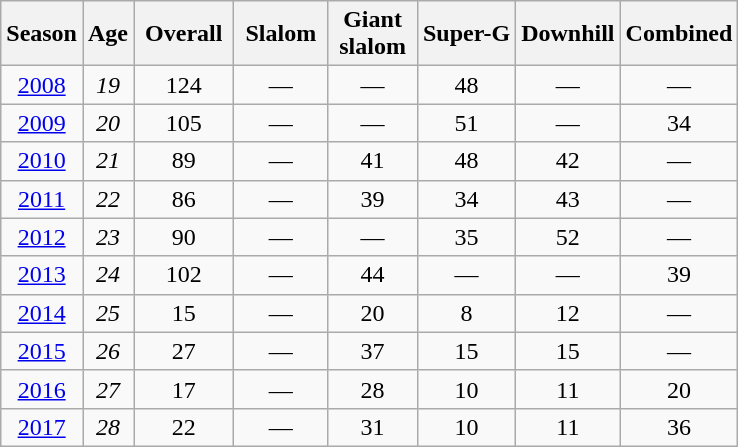<table class=wikitable style="text-align:center">
<tr>
<th>Season</th>
<th>Age</th>
<th> Overall </th>
<th> Slalom </th>
<th>Giant<br> slalom </th>
<th>Super-G</th>
<th>Downhill</th>
<th>Combined</th>
</tr>
<tr>
<td><a href='#'>2008</a></td>
<td><em>19</em></td>
<td>124</td>
<td>—</td>
<td>—</td>
<td>48</td>
<td>—</td>
<td>—</td>
</tr>
<tr>
<td><a href='#'>2009</a></td>
<td><em>20</em></td>
<td>105</td>
<td>—</td>
<td>—</td>
<td>51</td>
<td>—</td>
<td>34</td>
</tr>
<tr>
<td><a href='#'>2010</a></td>
<td><em>21</em></td>
<td>89</td>
<td>—</td>
<td>41</td>
<td>48</td>
<td>42</td>
<td>—</td>
</tr>
<tr>
<td><a href='#'>2011</a></td>
<td><em>22</em></td>
<td>86</td>
<td>—</td>
<td>39</td>
<td>34</td>
<td>43</td>
<td>—</td>
</tr>
<tr>
<td><a href='#'>2012</a></td>
<td><em>23</em></td>
<td>90</td>
<td>—</td>
<td>—</td>
<td>35</td>
<td>52</td>
<td>—</td>
</tr>
<tr>
<td><a href='#'>2013</a></td>
<td><em>24</em></td>
<td>102</td>
<td>—</td>
<td>44</td>
<td>—</td>
<td>—</td>
<td>39</td>
</tr>
<tr>
<td><a href='#'>2014</a></td>
<td><em>25</em></td>
<td>15</td>
<td>—</td>
<td>20</td>
<td>8</td>
<td>12</td>
<td>—</td>
</tr>
<tr>
<td><a href='#'>2015</a></td>
<td><em>26</em></td>
<td>27</td>
<td>—</td>
<td>37</td>
<td>15</td>
<td>15</td>
<td>—</td>
</tr>
<tr>
<td><a href='#'>2016</a></td>
<td><em>27</em></td>
<td>17</td>
<td>—</td>
<td>28</td>
<td>10</td>
<td>11</td>
<td>20</td>
</tr>
<tr>
<td><a href='#'>2017</a></td>
<td><em>28</em></td>
<td>22</td>
<td>—</td>
<td>31</td>
<td>10</td>
<td>11</td>
<td>36</td>
</tr>
</table>
